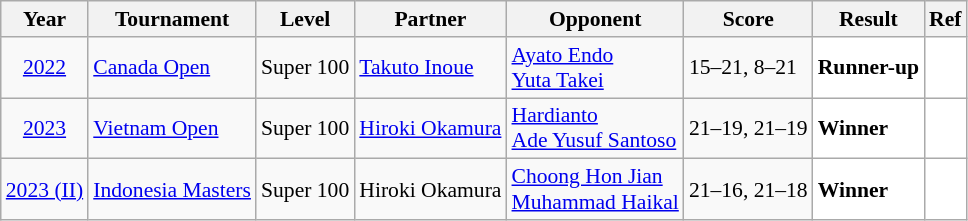<table class="sortable wikitable" style="font-size: 90%;">
<tr>
<th>Year</th>
<th>Tournament</th>
<th>Level</th>
<th>Partner</th>
<th>Opponent</th>
<th>Score</th>
<th>Result</th>
<th>Ref</th>
</tr>
<tr>
<td align="center"><a href='#'>2022</a></td>
<td align="left"><a href='#'>Canada Open</a></td>
<td align="left">Super 100</td>
<td align="left"> <a href='#'>Takuto Inoue</a></td>
<td align="left"> <a href='#'>Ayato Endo</a><br> <a href='#'>Yuta Takei</a></td>
<td align="left">15–21, 8–21</td>
<td style="text-align:left; background:white "> <strong>Runner-up</strong></td>
<td style="text-align:center; background:white"></td>
</tr>
<tr>
<td align="center"><a href='#'>2023</a></td>
<td align="left"><a href='#'>Vietnam Open</a></td>
<td align="left">Super 100</td>
<td align="left"> <a href='#'>Hiroki Okamura</a></td>
<td align="left"> <a href='#'>Hardianto</a><br> <a href='#'>Ade Yusuf Santoso</a></td>
<td align="left">21–19, 21–19</td>
<td style="text-align:left; background:white"> <strong>Winner</strong></td>
<td style="text-align:center; background:white"></td>
</tr>
<tr>
<td align="center"><a href='#'>2023 (II)</a></td>
<td align="left"><a href='#'>Indonesia Masters</a></td>
<td align="left">Super 100</td>
<td align="left"> Hiroki Okamura</td>
<td align="left"> <a href='#'>Choong Hon Jian</a><br> <a href='#'>Muhammad Haikal</a></td>
<td align="left">21–16, 21–18</td>
<td style="text-align:left; background:white"> <strong>Winner</strong></td>
<td style="text-align:center; background:white"></td>
</tr>
</table>
